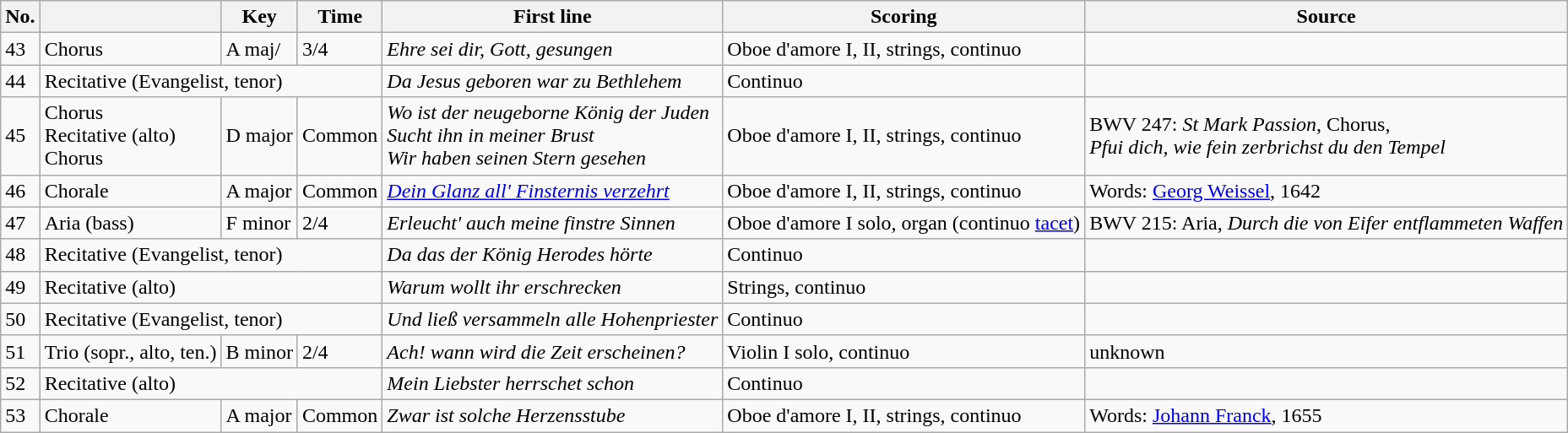<table class="wikitable">
<tr>
<th>No.</th>
<th> </th>
<th>Key</th>
<th>Time</th>
<th>First line</th>
<th>Scoring</th>
<th>Source</th>
</tr>
<tr>
<td>43</td>
<td>Chorus</td>
<td>A maj/</td>
<td>3/4</td>
<td><em>Ehre sei dir, Gott, gesungen</em></td>
<td>Oboe d'amore I, II, strings, continuo</td>
<td> </td>
</tr>
<tr>
<td>44</td>
<td colspan=3>Recitative (Evangelist, tenor)</td>
<td><em>Da Jesus geboren war zu Bethlehem</em></td>
<td>Continuo</td>
<td></td>
</tr>
<tr>
<td>45</td>
<td>Chorus<br>Recitative (alto)<br>Chorus</td>
<td>D major</td>
<td>Common</td>
<td><em>Wo ist der neugeborne König der Juden</em><br><em>Sucht ihn in meiner Brust<br>Wir haben seinen Stern gesehen</em></td>
<td>Oboe d'amore I, II, strings, continuo</td>
<td>BWV 247: <em>St Mark Passion</em>, Chorus,<br><em>Pfui dich, wie fein zerbrichst du den Tempel</em></td>
</tr>
<tr>
<td>46</td>
<td>Chorale</td>
<td>A major</td>
<td>Common</td>
<td><em><a href='#'>Dein Glanz all' Finsternis verzehrt</a></em></td>
<td>Oboe d'amore I, II, strings, continuo</td>
<td>Words: <a href='#'>Georg Weissel</a>, 1642</td>
</tr>
<tr>
<td>47</td>
<td>Aria (bass)</td>
<td>F minor</td>
<td>2/4</td>
<td><em>Erleucht' auch meine finstre Sinnen</em></td>
<td>Oboe d'amore I solo, organ (continuo <a href='#'>tacet</a>)</td>
<td>BWV 215: Aria, <em>Durch die von Eifer entflammeten Waffen</em></td>
</tr>
<tr>
<td>48</td>
<td colspan=3>Recitative (Evangelist, tenor)</td>
<td><em>Da das der König Herodes hörte</em></td>
<td>Continuo</td>
<td></td>
</tr>
<tr>
<td>49</td>
<td colspan=3>Recitative (alto)</td>
<td><em>Warum wollt ihr erschrecken</em></td>
<td>Strings, continuo</td>
<td> </td>
</tr>
<tr>
<td>50</td>
<td colspan=3>Recitative (Evangelist, tenor)</td>
<td><em>Und ließ versammeln alle Hohenpriester</em></td>
<td>Continuo</td>
<td></td>
</tr>
<tr>
<td>51</td>
<td>Trio (sopr., alto, ten.)</td>
<td>B minor</td>
<td>2/4</td>
<td><em>Ach! wann wird die Zeit erscheinen?</em></td>
<td>Violin I solo, continuo</td>
<td>unknown</td>
</tr>
<tr>
<td>52</td>
<td colspan=3>Recitative (alto)</td>
<td><em>Mein Liebster herrschet schon</em></td>
<td>Continuo</td>
<td> </td>
</tr>
<tr>
<td>53</td>
<td>Chorale</td>
<td>A major</td>
<td>Common</td>
<td><em>Zwar ist solche Herzensstube</em></td>
<td>Oboe d'amore I, II, strings, continuo</td>
<td>Words: <a href='#'>Johann Franck</a>, 1655</td>
</tr>
</table>
